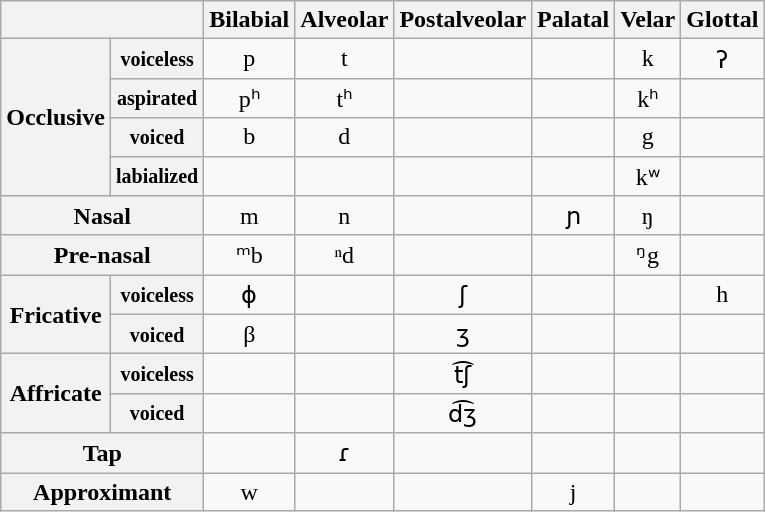<table class="wikitable" style="text-align: center;">
<tr>
<th colspan="2"></th>
<th>Bilabial</th>
<th>Alveolar</th>
<th>Postalveolar</th>
<th>Palatal</th>
<th>Velar</th>
<th>Glottal</th>
</tr>
<tr>
<th rowspan="4">Occlusive</th>
<th><small>voiceless</small></th>
<td>p</td>
<td>t</td>
<td></td>
<td></td>
<td>k</td>
<td>ʔ</td>
</tr>
<tr>
<th><small>aspirated</small></th>
<td>pʰ</td>
<td>tʰ</td>
<td></td>
<td></td>
<td>kʰ</td>
<td></td>
</tr>
<tr>
<th><small>voiced</small></th>
<td>b</td>
<td>d</td>
<td></td>
<td></td>
<td>g</td>
<td></td>
</tr>
<tr>
<th><small>labialized</small></th>
<td></td>
<td></td>
<td></td>
<td></td>
<td>kʷ</td>
<td></td>
</tr>
<tr>
<th colspan="2">Nasal</th>
<td>m</td>
<td>n</td>
<td></td>
<td>ɲ</td>
<td>ŋ</td>
<td></td>
</tr>
<tr>
<th colspan="2">Pre-nasal</th>
<td>ᵐb</td>
<td>ⁿd</td>
<td></td>
<td></td>
<td>ᵑg</td>
<td></td>
</tr>
<tr>
<th rowspan="2">Fricative</th>
<th><small>voiceless</small></th>
<td>ɸ</td>
<td></td>
<td>ʃ</td>
<td></td>
<td></td>
<td>h</td>
</tr>
<tr>
<th><small>voiced</small></th>
<td>β</td>
<td></td>
<td>ʒ</td>
<td></td>
<td></td>
<td></td>
</tr>
<tr>
<th rowspan="2">Affricate</th>
<th><small>voiceless</small></th>
<td></td>
<td></td>
<td>t͡ʃ</td>
<td></td>
<td></td>
<td></td>
</tr>
<tr>
<th><small>voiced</small></th>
<td></td>
<td></td>
<td>d͡ʒ</td>
<td></td>
<td></td>
<td></td>
</tr>
<tr>
<th colspan="2">Tap</th>
<td></td>
<td>ɾ</td>
<td></td>
<td></td>
<td></td>
<td></td>
</tr>
<tr>
<th colspan="2">Approximant</th>
<td>w</td>
<td></td>
<td></td>
<td>j</td>
<td></td>
<td></td>
</tr>
</table>
